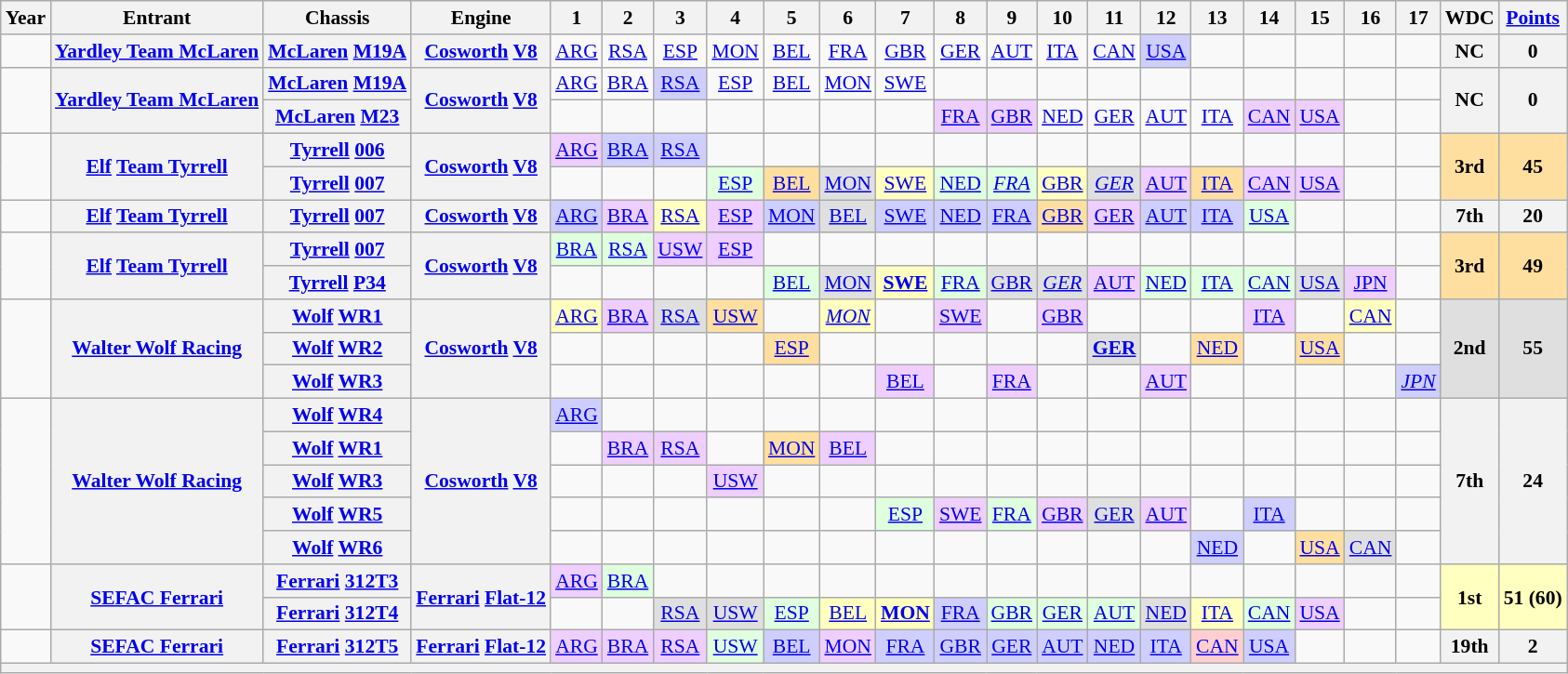<table class="wikitable" style="text-align:center; font-size:90%">
<tr>
<th>Year</th>
<th>Entrant</th>
<th>Chassis</th>
<th>Engine</th>
<th>1</th>
<th>2</th>
<th>3</th>
<th>4</th>
<th>5</th>
<th>6</th>
<th>7</th>
<th>8</th>
<th>9</th>
<th>10</th>
<th>11</th>
<th>12</th>
<th>13</th>
<th>14</th>
<th>15</th>
<th>16</th>
<th>17</th>
<th>WDC</th>
<th><a href='#'>Points</a></th>
</tr>
<tr>
<td></td>
<th><a href='#'>Yardley Team McLaren</a></th>
<th><a href='#'>McLaren</a> <a href='#'>M19A</a></th>
<th><a href='#'>Cosworth</a> <a href='#'>V8</a></th>
<td><a href='#'>ARG</a></td>
<td><a href='#'>RSA</a></td>
<td><a href='#'>ESP</a></td>
<td><a href='#'>MON</a></td>
<td><a href='#'>BEL</a></td>
<td><a href='#'>FRA</a></td>
<td><a href='#'>GBR</a></td>
<td><a href='#'>GER</a></td>
<td><a href='#'>AUT</a></td>
<td><a href='#'>ITA</a></td>
<td><a href='#'>CAN</a></td>
<td style="background:#CFCFFF;"><a href='#'>USA</a><br></td>
<td></td>
<td></td>
<td></td>
<td></td>
<td></td>
<th>NC</th>
<th>0</th>
</tr>
<tr>
<td rowspan=2></td>
<th rowspan=2><a href='#'>Yardley Team McLaren</a></th>
<th><a href='#'>McLaren</a> <a href='#'>M19A</a></th>
<th rowspan=2><a href='#'>Cosworth</a> <a href='#'>V8</a></th>
<td><a href='#'>ARG</a></td>
<td><a href='#'>BRA</a></td>
<td style="background:#CFCFFF;"><a href='#'>RSA</a><br></td>
<td><a href='#'>ESP</a></td>
<td><a href='#'>BEL</a></td>
<td><a href='#'>MON</a></td>
<td><a href='#'>SWE</a></td>
<td></td>
<td></td>
<td></td>
<td></td>
<td></td>
<td></td>
<td></td>
<td></td>
<td></td>
<td></td>
<th rowspan=2>NC</th>
<th rowspan=2>0</th>
</tr>
<tr>
<th><a href='#'>McLaren</a> <a href='#'>M23</a></th>
<td></td>
<td></td>
<td></td>
<td></td>
<td></td>
<td></td>
<td></td>
<td style="background:#EFCFFF;"><a href='#'>FRA</a><br></td>
<td style="background:#EFCFFF;"><a href='#'>GBR</a><br></td>
<td><a href='#'>NED</a></td>
<td><a href='#'>GER</a></td>
<td><a href='#'>AUT</a></td>
<td><a href='#'>ITA</a></td>
<td style="background:#EFCFFF;"><a href='#'>CAN</a><br></td>
<td style="background:#EFCFFF;"><a href='#'>USA</a><br></td>
<td></td>
<td></td>
</tr>
<tr>
<td rowspan=2></td>
<th rowspan=2><a href='#'>Elf</a> <a href='#'>Team Tyrrell</a></th>
<th><a href='#'>Tyrrell</a> <a href='#'>006</a></th>
<th rowspan=2><a href='#'>Cosworth</a> <a href='#'>V8</a></th>
<td style="background:#EFCFFF;"><a href='#'>ARG</a><br></td>
<td style="background:#CFCFFF;"><a href='#'>BRA</a><br></td>
<td style="background:#CFCFFF;"><a href='#'>RSA</a><br></td>
<td></td>
<td></td>
<td></td>
<td></td>
<td></td>
<td></td>
<td></td>
<td></td>
<td></td>
<td></td>
<td></td>
<td></td>
<td></td>
<td></td>
<td rowspan="2" style="background:#FFDF9F;"><strong>3rd</strong></td>
<td rowspan="2" style="background:#FFDF9F;"><strong>45</strong></td>
</tr>
<tr>
<th><a href='#'>Tyrrell</a> <a href='#'>007</a></th>
<td></td>
<td></td>
<td></td>
<td style="background:#DFFFDF;"><a href='#'>ESP</a><br></td>
<td style="background:#FFDF9F;"><a href='#'>BEL</a><br></td>
<td style="background:#DFDFDF;"><a href='#'>MON</a><br></td>
<td style="background:#FFFFBF;"><a href='#'>SWE</a><br></td>
<td style="background:#DFFFDF;"><a href='#'>NED</a><br></td>
<td style="background:#DFFFDF;"><em><a href='#'>FRA</a></em><br></td>
<td style="background:#FFFFBF;"><a href='#'>GBR</a><br></td>
<td style="background:#DFDFDF;"><em><a href='#'>GER</a></em><br></td>
<td style="background:#EFCFFF;"><a href='#'>AUT</a><br></td>
<td style="background:#FFDF9F;"><a href='#'>ITA</a><br></td>
<td style="background:#EFCFFF;"><a href='#'>CAN</a><br></td>
<td style="background:#EFCFFF;"><a href='#'>USA</a><br></td>
<td></td>
<td></td>
</tr>
<tr>
<td></td>
<th><a href='#'>Elf</a> <a href='#'>Team Tyrrell</a></th>
<th><a href='#'>Tyrrell</a> <a href='#'>007</a></th>
<th><a href='#'>Cosworth</a> <a href='#'>V8</a></th>
<td style="background:#CFCFFF;"><a href='#'>ARG</a><br></td>
<td style="background:#EFCFFF;"><a href='#'>BRA</a><br></td>
<td style="background:#FFFFBF;"><a href='#'>RSA</a><br></td>
<td style="background:#EFCFFF;"><a href='#'>ESP</a><br></td>
<td style="background:#CFCFFF;"><a href='#'>MON</a><br></td>
<td style="background:#DFDFDF;"><a href='#'>BEL</a><br></td>
<td style="background:#CFCFFF;"><a href='#'>SWE</a><br></td>
<td style="background:#CFCFFF;"><a href='#'>NED</a><br></td>
<td style="background:#CFCFFF;"><a href='#'>FRA</a><br></td>
<td style="background:#FFDF9F;"><a href='#'>GBR</a><br></td>
<td style="background:#EFCFFF;"><a href='#'>GER</a><br></td>
<td style="background:#CFCFFF;"><a href='#'>AUT</a><br></td>
<td style="background:#CFCFFF;"><a href='#'>ITA</a><br></td>
<td style="background:#DFFFDF;"><a href='#'>USA</a><br></td>
<td></td>
<td></td>
<td></td>
<th>7th</th>
<th>20</th>
</tr>
<tr>
<td rowspan=2></td>
<th rowspan=2><a href='#'>Elf</a> <a href='#'>Team Tyrrell</a></th>
<th><a href='#'>Tyrrell</a> <a href='#'>007</a></th>
<th rowspan=2><a href='#'>Cosworth</a> <a href='#'>V8</a></th>
<td style="background:#DFFFDF;"><a href='#'>BRA</a><br></td>
<td style="background:#DFFFDF;"><a href='#'>RSA</a><br></td>
<td style="background:#EFCFFF;"><a href='#'>USW</a><br></td>
<td style="background:#EFCFFF;"><a href='#'>ESP</a><br></td>
<td></td>
<td></td>
<td></td>
<td></td>
<td></td>
<td></td>
<td></td>
<td></td>
<td></td>
<td></td>
<td></td>
<td></td>
<td></td>
<td rowspan="2" style="background:#FFDF9F;"><strong>3rd</strong></td>
<td rowspan="2" style="background:#FFDF9F;"><strong>49</strong></td>
</tr>
<tr>
<th><a href='#'>Tyrrell</a> <a href='#'>P34</a></th>
<td></td>
<td></td>
<td></td>
<td></td>
<td style="background:#DFFFDF;"><a href='#'>BEL</a><br></td>
<td style="background:#DFDFDF;"><a href='#'>MON</a><br></td>
<td style="background:#FFFFBF;"><strong><a href='#'>SWE</a></strong><br></td>
<td style="background:#DFFFDF;"><a href='#'>FRA</a><br></td>
<td style="background:#DFDFDF;"><a href='#'>GBR</a><br></td>
<td style="background:#DFDFDF;"><em><a href='#'>GER</a></em><br></td>
<td style="background:#EFCFFF;"><a href='#'>AUT</a><br></td>
<td style="background:#DFFFDF;"><a href='#'>NED</a><br></td>
<td style="background:#DFFFDF;"><a href='#'>ITA</a><br></td>
<td style="background:#DFFFDF;"><a href='#'>CAN</a><br></td>
<td style="background:#DFDFDF;"><a href='#'>USA</a><br></td>
<td style="background:#EFCFFF;"><a href='#'>JPN</a><br></td>
<td></td>
</tr>
<tr>
<td rowspan=3></td>
<th rowspan=3><a href='#'>Walter Wolf Racing</a></th>
<th><a href='#'>Wolf</a> <a href='#'>WR1</a></th>
<th rowspan=3><a href='#'>Cosworth</a> <a href='#'>V8</a></th>
<td style="background:#FFFFBF;"><a href='#'>ARG</a><br></td>
<td style="background:#EFCFFF;"><a href='#'>BRA</a><br></td>
<td style="background:#DFDFDF;"><a href='#'>RSA</a><br></td>
<td style="background:#FFDF9F;"><a href='#'>USW</a><br></td>
<td></td>
<td style="background:#FFFFBF;"><em><a href='#'>MON</a></em><br></td>
<td></td>
<td style="background:#EFCFFF;"><a href='#'>SWE</a><br></td>
<td></td>
<td style="background:#EFCFFF;"><a href='#'>GBR</a><br></td>
<td></td>
<td></td>
<td></td>
<td style="background:#EFCFFF;"><a href='#'>ITA</a><br></td>
<td></td>
<td style="background:#FFFFBF;"><a href='#'>CAN</a><br></td>
<td></td>
<td rowspan="3" style="background:#DFDFDF;"><strong>2nd</strong></td>
<td rowspan="3" style="background:#DFDFDF;"><strong>55</strong></td>
</tr>
<tr>
<th><a href='#'>Wolf</a> <a href='#'>WR2</a></th>
<td></td>
<td></td>
<td></td>
<td></td>
<td style="background:#FFDF9F;"><a href='#'>ESP</a><br></td>
<td></td>
<td></td>
<td></td>
<td></td>
<td></td>
<td style="background:#DFDFDF;"><strong><a href='#'>GER</a></strong><br></td>
<td></td>
<td style="background:#FFDF9F;"><a href='#'>NED</a><br></td>
<td></td>
<td style="background:#FFDF9F;"><a href='#'>USA</a><br></td>
<td></td>
<td></td>
</tr>
<tr>
<th><a href='#'>Wolf</a> <a href='#'>WR3</a></th>
<td></td>
<td></td>
<td></td>
<td></td>
<td></td>
<td></td>
<td style="background:#EFCFFF;"><a href='#'>BEL</a><br></td>
<td></td>
<td style="background:#EFCFFF;"><a href='#'>FRA</a><br></td>
<td></td>
<td></td>
<td style="background:#EFCFFF;"><a href='#'>AUT</a><br></td>
<td></td>
<td></td>
<td></td>
<td></td>
<td style="background:#CFCFFF;"><em><a href='#'>JPN</a></em><br></td>
</tr>
<tr>
<td rowspan=5></td>
<th rowspan=5><a href='#'>Walter Wolf Racing</a></th>
<th><a href='#'>Wolf</a> <a href='#'>WR4</a></th>
<th rowspan=5><a href='#'>Cosworth</a> <a href='#'>V8</a></th>
<td style="background:#CFCFFF;"><a href='#'>ARG</a><br></td>
<td></td>
<td></td>
<td></td>
<td></td>
<td></td>
<td></td>
<td></td>
<td></td>
<td></td>
<td></td>
<td></td>
<td></td>
<td></td>
<td></td>
<td></td>
<td></td>
<th rowspan=5>7th</th>
<th rowspan=5>24</th>
</tr>
<tr>
<th><a href='#'>Wolf</a> <a href='#'>WR1</a></th>
<td></td>
<td style="background:#EFCFFF;"><a href='#'>BRA</a><br></td>
<td style="background:#EFCFFF;"><a href='#'>RSA</a><br></td>
<td></td>
<td style="background:#FFDF9F;"><a href='#'>MON</a><br></td>
<td style="background:#EFCFFF;"><a href='#'>BEL</a><br></td>
<td></td>
<td></td>
<td></td>
<td></td>
<td></td>
<td></td>
<td></td>
<td></td>
<td></td>
<td></td>
<td></td>
</tr>
<tr>
<th><a href='#'>Wolf</a> <a href='#'>WR3</a></th>
<td></td>
<td></td>
<td></td>
<td style="background:#EFCFFF;"><a href='#'>USW</a><br></td>
<td></td>
<td></td>
<td></td>
<td></td>
<td></td>
<td></td>
<td></td>
<td></td>
<td></td>
<td></td>
<td></td>
<td></td>
<td></td>
</tr>
<tr>
<th><a href='#'>Wolf</a> <a href='#'>WR5</a></th>
<td></td>
<td></td>
<td></td>
<td></td>
<td></td>
<td></td>
<td style="background:#DFFFDF;"><a href='#'>ESP</a><br></td>
<td style="background:#EFCFFF;"><a href='#'>SWE</a><br></td>
<td style="background:#DFFFDF;"><a href='#'>FRA</a><br></td>
<td style="background:#EFCFFF;"><a href='#'>GBR</a><br></td>
<td style="background:#DFDFDF;"><a href='#'>GER</a><br></td>
<td style="background:#EFCFFF;"><a href='#'>AUT</a><br></td>
<td></td>
<td style="background:#CFCFFF;"><a href='#'>ITA</a><br></td>
<td></td>
<td></td>
<td></td>
</tr>
<tr>
<th><a href='#'>Wolf</a> <a href='#'>WR6</a></th>
<td></td>
<td></td>
<td></td>
<td></td>
<td></td>
<td></td>
<td></td>
<td></td>
<td></td>
<td></td>
<td></td>
<td></td>
<td style="background:#CFCFFF;"><a href='#'>NED</a><br></td>
<td></td>
<td style="background:#FFDF9F;"><a href='#'>USA</a><br></td>
<td style="background:#DFDFDF;"><a href='#'>CAN</a><br></td>
<td></td>
</tr>
<tr>
<td rowspan=2></td>
<th rowspan=2><a href='#'>SEFAC Ferrari</a></th>
<th><a href='#'>Ferrari</a> <a href='#'>312T3</a></th>
<th rowspan=2><a href='#'>Ferrari</a> <a href='#'>Flat-12</a></th>
<td style="background:#EFCFFF;"><a href='#'>ARG</a><br></td>
<td style="background:#DFFFDF;"><a href='#'>BRA</a><br></td>
<td></td>
<td></td>
<td></td>
<td></td>
<td></td>
<td></td>
<td></td>
<td></td>
<td></td>
<td></td>
<td></td>
<td></td>
<td></td>
<td></td>
<td></td>
<td rowspan=2 style="background:#FFFFBF;"><strong>1st</strong></td>
<td rowspan=2 style="background:#FFFFBF;"><strong>51 (60)</strong></td>
</tr>
<tr>
<th><a href='#'>Ferrari</a> <a href='#'>312T4</a></th>
<td></td>
<td></td>
<td style="background:#DFDFDF;"><a href='#'>RSA</a><br></td>
<td style="background:#DFDFDF;"><a href='#'>USW</a><br></td>
<td style="background:#DFFFDF;"><a href='#'>ESP</a><br></td>
<td style="background:#FFFFBF;"><a href='#'>BEL</a><br></td>
<td style="background:#FFFFBF;"><strong><a href='#'>MON</a></strong><br></td>
<td style="background:#CFCFFF;"><a href='#'>FRA</a><br></td>
<td style="background:#DFFFDF;"><a href='#'>GBR</a><br></td>
<td style="background:#DFFFDF;"><a href='#'>GER</a><br></td>
<td style="background:#DFFFDF;"><a href='#'>AUT</a><br></td>
<td style="background:#DFDFDF;"><a href='#'>NED</a><br></td>
<td style="background:#FFFFBF;"><a href='#'>ITA</a><br></td>
<td style="background:#DFFFDF;"><a href='#'>CAN</a><br></td>
<td style="background:#EFCFFF;"><a href='#'>USA</a><br></td>
<td></td>
<td></td>
</tr>
<tr>
<td></td>
<th><a href='#'>SEFAC Ferrari</a></th>
<th><a href='#'>Ferrari</a> <a href='#'>312T5</a></th>
<th><a href='#'>Ferrari</a> <a href='#'>Flat-12</a></th>
<td style="background:#EFCFFF;"><a href='#'>ARG</a><br></td>
<td style="background:#EFCFFF;"><a href='#'>BRA</a><br></td>
<td style="background:#EFCFFF;"><a href='#'>RSA</a><br></td>
<td style="background:#DFFFDF;"><a href='#'>USW</a><br></td>
<td style="background:#CFCFFF;"><a href='#'>BEL</a><br></td>
<td style="background:#EFCFFF;"><a href='#'>MON</a><br></td>
<td style="background:#CFCFFF;"><a href='#'>FRA</a><br></td>
<td style="background:#CFCFFF;"><a href='#'>GBR</a><br></td>
<td style="background:#CFCFFF;"><a href='#'>GER</a><br></td>
<td style="background:#CFCFFF;"><a href='#'>AUT</a><br></td>
<td style="background:#CFCFFF;"><a href='#'>NED</a><br></td>
<td style="background:#CFCFFF;"><a href='#'>ITA</a><br></td>
<td style="background:#FFCFCF;"><a href='#'>CAN</a><br></td>
<td style="background:#CFCFFF;"><a href='#'>USA</a><br></td>
<td></td>
<td></td>
<td></td>
<th>19th</th>
<th>2</th>
</tr>
<tr>
<th colspan="23"></th>
</tr>
</table>
